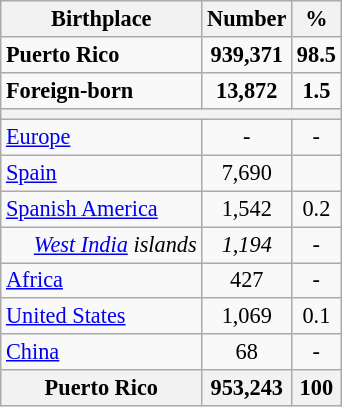<table class="wikitable" style="text-align:center; font-size:93%;">
<tr>
<th>Birthplace</th>
<th>Number<br></th>
<th>%</th>
</tr>
<tr>
<td align=left><strong>Puerto Rico</strong></td>
<td><strong>939,371</strong></td>
<td><strong>98.5</strong></td>
</tr>
<tr>
<td align=left><strong>Foreign-born</strong></td>
<td><strong>13,872</strong></td>
<td><strong>1.5</strong></td>
</tr>
<tr>
<th colspan=3></th>
</tr>
<tr>
<td align=left><a href='#'>Europe</a></td>
<td>-</td>
<td>-</td>
</tr>
<tr>
<td align=left> <a href='#'>Spain</a></td>
<td>7,690</td>
<td></td>
</tr>
<tr>
<td align=left><a href='#'>Spanish America</a></td>
<td>1,542</td>
<td>0.2</td>
</tr>
<tr>
<td align=left>     <em><a href='#'>West India</a> islands</em></td>
<td><em>1,194</em></td>
<td>-</td>
</tr>
<tr>
<td align=left><a href='#'>Africa</a></td>
<td>427</td>
<td>-</td>
</tr>
<tr>
<td align=left> <a href='#'>United States</a></td>
<td>1,069</td>
<td>0.1</td>
</tr>
<tr>
<td align=left> <a href='#'>China</a></td>
<td>68</td>
<td>-</td>
</tr>
<tr>
<th align=center>Puerto Rico</th>
<th>953,243</th>
<th>100</th>
</tr>
</table>
